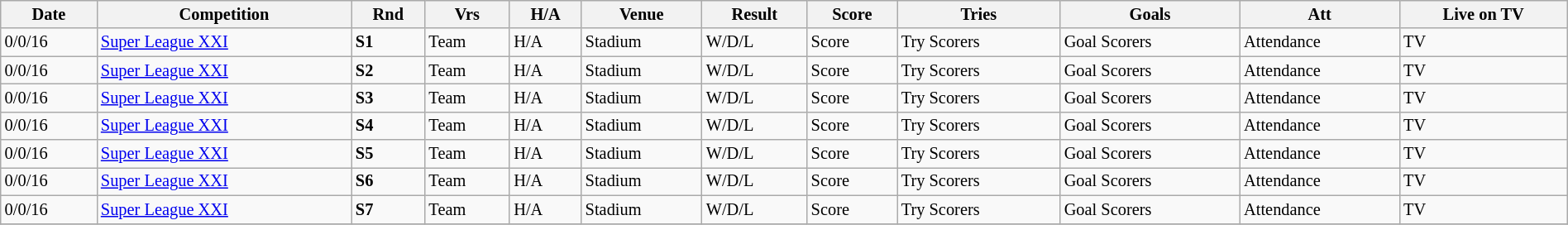<table class="wikitable" style="font-size:85%;" width="100%">
<tr>
<th>Date</th>
<th>Competition</th>
<th>Rnd</th>
<th>Vrs</th>
<th>H/A</th>
<th>Venue</th>
<th>Result</th>
<th>Score</th>
<th>Tries</th>
<th>Goals</th>
<th>Att</th>
<th>Live on TV</th>
</tr>
<tr>
<td>0/0/16</td>
<td><a href='#'>Super League XXI</a></td>
<td><strong>S1</strong></td>
<td>Team</td>
<td>H/A</td>
<td>Stadium</td>
<td>W/D/L</td>
<td>Score</td>
<td>Try Scorers</td>
<td>Goal Scorers</td>
<td>Attendance</td>
<td>TV</td>
</tr>
<tr>
<td>0/0/16</td>
<td><a href='#'>Super League XXI</a></td>
<td><strong>S2</strong></td>
<td>Team</td>
<td>H/A</td>
<td>Stadium</td>
<td>W/D/L</td>
<td>Score</td>
<td>Try Scorers</td>
<td>Goal Scorers</td>
<td>Attendance</td>
<td>TV</td>
</tr>
<tr>
<td>0/0/16</td>
<td><a href='#'>Super League XXI</a></td>
<td><strong>S3</strong></td>
<td>Team</td>
<td>H/A</td>
<td>Stadium</td>
<td>W/D/L</td>
<td>Score</td>
<td>Try Scorers</td>
<td>Goal Scorers</td>
<td>Attendance</td>
<td>TV</td>
</tr>
<tr>
<td>0/0/16</td>
<td><a href='#'>Super League XXI</a></td>
<td><strong>S4</strong></td>
<td>Team</td>
<td>H/A</td>
<td>Stadium</td>
<td>W/D/L</td>
<td>Score</td>
<td>Try Scorers</td>
<td>Goal Scorers</td>
<td>Attendance</td>
<td>TV</td>
</tr>
<tr>
<td>0/0/16</td>
<td><a href='#'>Super League XXI</a></td>
<td><strong>S5</strong></td>
<td>Team</td>
<td>H/A</td>
<td>Stadium</td>
<td>W/D/L</td>
<td>Score</td>
<td>Try Scorers</td>
<td>Goal Scorers</td>
<td>Attendance</td>
<td>TV</td>
</tr>
<tr>
<td>0/0/16</td>
<td><a href='#'>Super League XXI</a></td>
<td><strong>S6</strong></td>
<td>Team</td>
<td>H/A</td>
<td>Stadium</td>
<td>W/D/L</td>
<td>Score</td>
<td>Try Scorers</td>
<td>Goal Scorers</td>
<td>Attendance</td>
<td>TV</td>
</tr>
<tr>
<td>0/0/16</td>
<td><a href='#'>Super League XXI</a></td>
<td><strong>S7</strong></td>
<td>Team</td>
<td>H/A</td>
<td>Stadium</td>
<td>W/D/L</td>
<td>Score</td>
<td>Try Scorers</td>
<td>Goal Scorers</td>
<td>Attendance</td>
<td>TV</td>
</tr>
<tr>
</tr>
</table>
